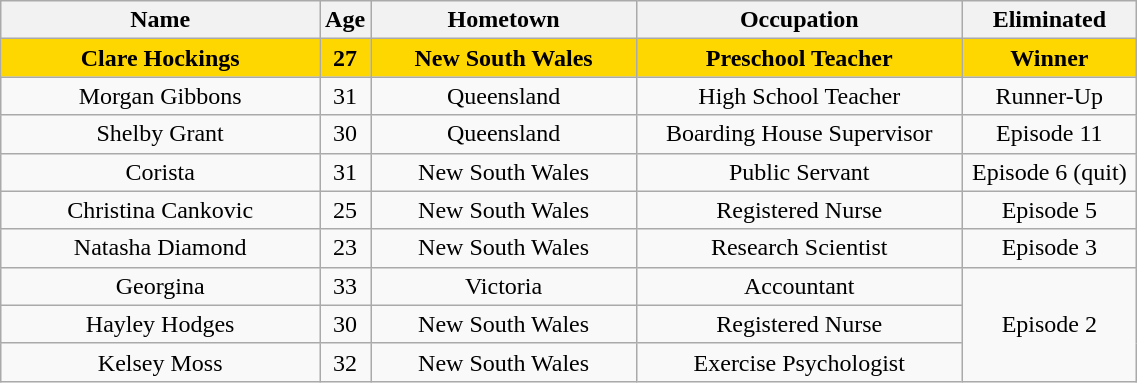<table class="wikitable plainrowheaders" style="text-align:center; width:60%; font-size:100%;">
<tr>
<th width=250>Name</th>
<th width=25>Age</th>
<th width=200>Hometown</th>
<th width=250>Occupation</th>
<th width=120>Eliminated</th>
</tr>
<tr bgcolor="gold"|>
<td><strong>Clare Hockings</strong></td>
<td><strong>27</strong></td>
<td><strong>New South Wales</strong></td>
<td><strong>Preschool Teacher</strong></td>
<td><strong>Winner</strong></td>
</tr>
<tr>
<td>Morgan Gibbons</td>
<td>31</td>
<td>Queensland</td>
<td>High School Teacher</td>
<td>Runner-Up</td>
</tr>
<tr>
<td>Shelby Grant</td>
<td>30</td>
<td>Queensland</td>
<td>Boarding House Supervisor</td>
<td>Episode 11</td>
</tr>
<tr>
<td>Corista</td>
<td>31</td>
<td>New South Wales</td>
<td>Public Servant</td>
<td>Episode 6 (quit)</td>
</tr>
<tr>
<td>Christina Cankovic</td>
<td>25</td>
<td>New South Wales</td>
<td>Registered Nurse</td>
<td>Episode 5</td>
</tr>
<tr>
<td>Natasha Diamond</td>
<td>23</td>
<td>New South Wales</td>
<td>Research Scientist</td>
<td>Episode 3</td>
</tr>
<tr>
<td>Georgina</td>
<td>33</td>
<td>Victoria</td>
<td>Accountant</td>
<td rowspan="3">Episode 2</td>
</tr>
<tr>
<td>Hayley Hodges</td>
<td>30</td>
<td>New South Wales</td>
<td>Registered Nurse</td>
</tr>
<tr>
<td>Kelsey Moss</td>
<td>32</td>
<td>New South Wales</td>
<td>Exercise Psychologist</td>
</tr>
</table>
